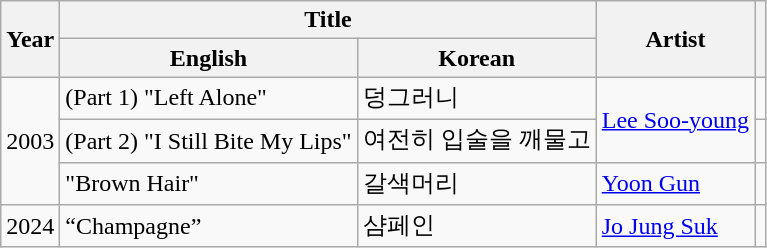<table class="wikitable sortable plainrowheaders">
<tr>
<th rowspan="2" scope="col">Year</th>
<th colspan="2" scope="col">Title</th>
<th rowspan="2" scope="col">Artist</th>
<th rowspan="2" scope="col" class="unsortable"></th>
</tr>
<tr>
<th>English</th>
<th>Korean</th>
</tr>
<tr>
<td rowspan = "3">2003</td>
<td>(Part 1) "Left Alone"</td>
<td>덩그러니</td>
<td rowspan=2><a href='#'>Lee Soo-young</a></td>
<td></td>
</tr>
<tr>
<td>(Part 2) "I Still Bite My Lips"</td>
<td>여전히 입술을 깨물고</td>
<td></td>
</tr>
<tr>
<td>"Brown Hair"</td>
<td>갈색머리</td>
<td><a href='#'>Yoon Gun</a></td>
<td></td>
</tr>
<tr>
<td>2024</td>
<td>“Champagne”</td>
<td>샴페인</td>
<td><a href='#'>Jo Jung Suk</a></td>
<td></td>
</tr>
</table>
